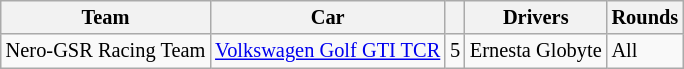<table class="wikitable" style="font-size: 85%;">
<tr>
<th>Team</th>
<th>Car</th>
<th></th>
<th>Drivers</th>
<th>Rounds</th>
</tr>
<tr>
<td> Nero-GSR Racing Team</td>
<td><a href='#'>Volkswagen Golf GTI TCR</a></td>
<td>5</td>
<td> Ernesta Globyte</td>
<td>All</td>
</tr>
</table>
